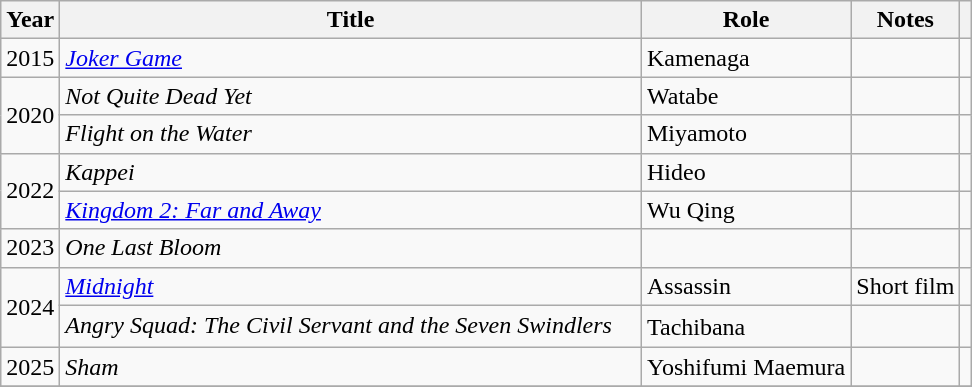<table class="wikitable">
<tr>
<th>Year</th>
<th>Title</th>
<th>Role</th>
<th>Notes</th>
<th></th>
</tr>
<tr>
<td>2015</td>
<td><em><a href='#'>Joker Game</a></em></td>
<td>Kamenaga</td>
<td></td>
<td></td>
</tr>
<tr>
<td rowspan="2">2020</td>
<td><em>Not Quite Dead Yet</em></td>
<td>Watabe</td>
<td></td>
<td></td>
</tr>
<tr>
<td><em>Flight on the Water</em></td>
<td>Miyamoto</td>
<td></td>
<td></td>
</tr>
<tr>
<td rowspan="2">2022</td>
<td><em>Kappei</em></td>
<td>Hideo</td>
<td></td>
<td></td>
</tr>
<tr>
<td><em><a href='#'>Kingdom 2: Far and Away</a></em></td>
<td>Wu Qing</td>
<td></td>
<td></td>
</tr>
<tr>
<td rowspan="1">2023</td>
<td><em>One Last Bloom</em></td>
<td></td>
<td></td>
<td></td>
</tr>
<tr>
<td rowspan="2">2024</td>
<td><em><a href='#'>Midnight</a></em></td>
<td>Assassin</td>
<td>Short film</td>
<td></td>
</tr>
<tr>
<td><em>Angry Squad: The Civil Servant and the Seven Swindlers　</em></td>
<td>Tachibana</td>
<td></td>
<td></td>
</tr>
<tr>
<td>2025</td>
<td><em>Sham</em></td>
<td>Yoshifumi Maemura</td>
<td></td>
<td></td>
</tr>
<tr>
</tr>
</table>
